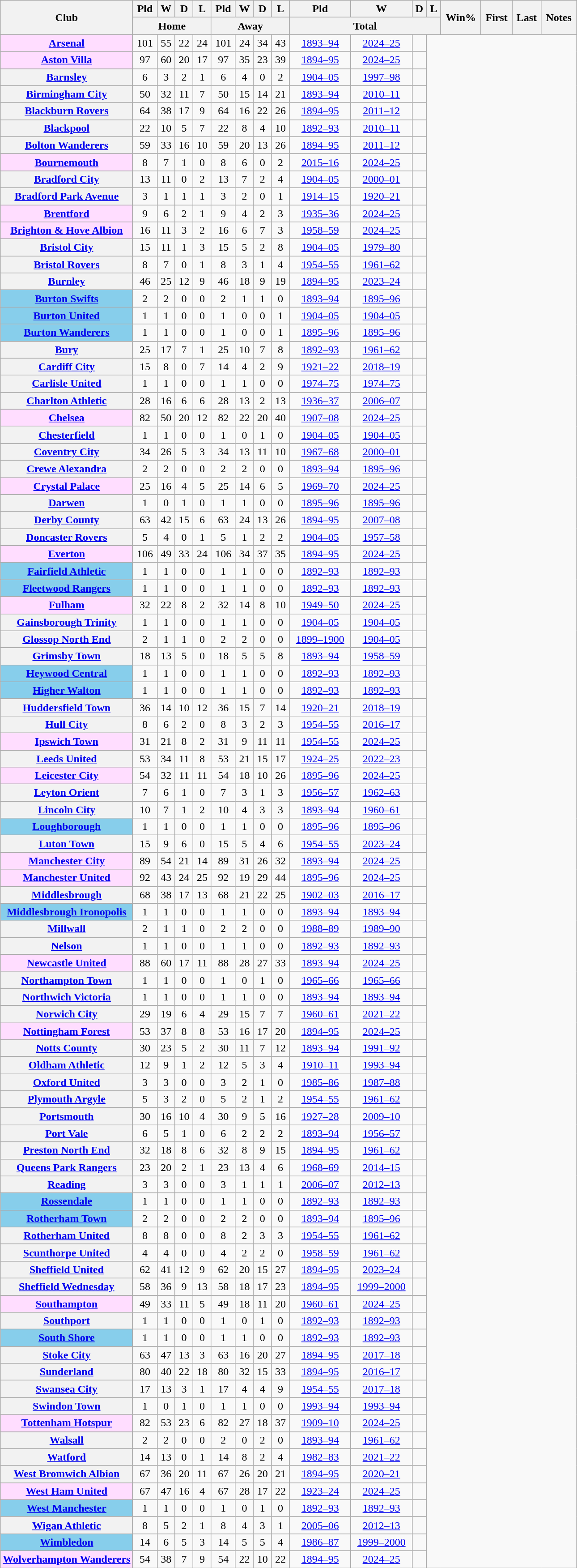<table class="wikitable plainrowheaders sortable" style="text-align:center">
<tr>
<th scope=col width=23% rowspan=2>Club</th>
<th scope=col>Pld</th>
<th scope=col>W</th>
<th scope=col>D</th>
<th scope=col>L</th>
<th scope=col>Pld</th>
<th scope=col>W</th>
<th scope=col>D</th>
<th scope=col>L</th>
<th scope=col>Pld</th>
<th scope=col>W</th>
<th scope=col>D</th>
<th scope=col>L</th>
<th rowspan=2 scope=col>Win%</th>
<th rowspan=2 scope=col>First</th>
<th rowspan=2 scope=col>Last</th>
<th class="unsortable" rowspan=2 scope=col>Notes</th>
</tr>
<tr class="unsortable">
<th colspan=4>Home</th>
<th colspan=4>Away</th>
<th colspan=4>Total</th>
</tr>
<tr>
<th scope=row style=background:#FFDDFF><a href='#'>Arsenal</a> </th>
<td>101</td>
<td>55</td>
<td>22</td>
<td>24</td>
<td>101</td>
<td>24</td>
<td>34</td>
<td>43<br></td>
<td><a href='#'>1893–94</a></td>
<td><a href='#'>2024–25</a></td>
<td></td>
</tr>
<tr>
<th scope=row style=background:#FFDDFF><a href='#'>Aston Villa</a> </th>
<td>97</td>
<td>60</td>
<td>20</td>
<td>17</td>
<td>97</td>
<td>35</td>
<td>23</td>
<td>39<br></td>
<td><a href='#'>1894–95</a></td>
<td><a href='#'>2024–25</a></td>
<td></td>
</tr>
<tr>
<th scope=row><a href='#'>Barnsley</a></th>
<td>6</td>
<td>3</td>
<td>2</td>
<td>1</td>
<td>6</td>
<td>4</td>
<td>0</td>
<td>2<br></td>
<td><a href='#'>1904–05</a></td>
<td><a href='#'>1997–98</a></td>
<td></td>
</tr>
<tr>
<th scope=row><a href='#'>Birmingham City</a></th>
<td>50</td>
<td>32</td>
<td>11</td>
<td>7</td>
<td>50</td>
<td>15</td>
<td>14</td>
<td>21<br></td>
<td><a href='#'>1893–94</a></td>
<td><a href='#'>2010–11</a></td>
<td></td>
</tr>
<tr>
<th scope=row><a href='#'>Blackburn Rovers</a></th>
<td>64</td>
<td>38</td>
<td>17</td>
<td>9</td>
<td>64</td>
<td>16</td>
<td>22</td>
<td>26<br></td>
<td><a href='#'>1894–95</a></td>
<td><a href='#'>2011–12</a></td>
<td></td>
</tr>
<tr>
<th scope=row><a href='#'>Blackpool</a></th>
<td>22</td>
<td>10</td>
<td>5</td>
<td>7</td>
<td>22</td>
<td>8</td>
<td>4</td>
<td>10<br></td>
<td><a href='#'>1892–93</a></td>
<td><a href='#'>2010–11</a></td>
<td></td>
</tr>
<tr>
<th scope=row><a href='#'>Bolton Wanderers</a></th>
<td>59</td>
<td>33</td>
<td>16</td>
<td>10</td>
<td>59</td>
<td>20</td>
<td>13</td>
<td>26<br></td>
<td><a href='#'>1894–95</a></td>
<td><a href='#'>2011–12</a></td>
<td></td>
</tr>
<tr>
<th scope=row style=background:#FFDDFF><a href='#'>Bournemouth</a> </th>
<td>8</td>
<td>7</td>
<td>1</td>
<td>0</td>
<td>8</td>
<td>6</td>
<td>0</td>
<td>2<br></td>
<td><a href='#'>2015–16</a></td>
<td><a href='#'>2024–25</a></td>
<td></td>
</tr>
<tr>
<th scope=row><a href='#'>Bradford City</a></th>
<td>13</td>
<td>11</td>
<td>0</td>
<td>2</td>
<td>13</td>
<td>7</td>
<td>2</td>
<td>4<br></td>
<td><a href='#'>1904–05</a></td>
<td><a href='#'>2000–01</a></td>
<td></td>
</tr>
<tr>
<th scope=row><a href='#'>Bradford Park Avenue</a></th>
<td>3</td>
<td>1</td>
<td>1</td>
<td>1</td>
<td>3</td>
<td>2</td>
<td>0</td>
<td>1<br></td>
<td><a href='#'>1914–15</a></td>
<td><a href='#'>1920–21</a></td>
<td></td>
</tr>
<tr>
<th scope=row style=background:#FFDDFF><a href='#'>Brentford</a> </th>
<td>9</td>
<td>6</td>
<td>2</td>
<td>1</td>
<td>9</td>
<td>4</td>
<td>2</td>
<td>3<br></td>
<td><a href='#'>1935–36</a></td>
<td><a href='#'>2024–25</a></td>
<td></td>
</tr>
<tr>
<th scope="row" style="background:#FFDDFF"><a href='#'>Brighton & Hove Albion</a> </th>
<td>16</td>
<td>11</td>
<td>3</td>
<td>2</td>
<td>16</td>
<td>6</td>
<td>7</td>
<td>3<br></td>
<td><a href='#'>1958–59</a></td>
<td><a href='#'>2024–25</a></td>
<td></td>
</tr>
<tr>
<th scope=row><a href='#'>Bristol City</a></th>
<td>15</td>
<td>11</td>
<td>1</td>
<td>3</td>
<td>15</td>
<td>5</td>
<td>2</td>
<td>8<br></td>
<td><a href='#'>1904–05</a></td>
<td><a href='#'>1979–80</a></td>
<td></td>
</tr>
<tr>
<th scope=row><a href='#'>Bristol Rovers</a></th>
<td>8</td>
<td>7</td>
<td>0</td>
<td>1</td>
<td>8</td>
<td>3</td>
<td>1</td>
<td>4<br></td>
<td><a href='#'>1954–55</a></td>
<td><a href='#'>1961–62</a></td>
<td></td>
</tr>
<tr>
<th scope=row><a href='#'>Burnley</a></th>
<td>46</td>
<td>25</td>
<td>12</td>
<td>9</td>
<td>46</td>
<td>18</td>
<td>9</td>
<td>19<br></td>
<td><a href='#'>1894–95</a></td>
<td><a href='#'>2023–24</a></td>
<td></td>
</tr>
<tr>
<th scope=row style=background:#87CEEB><a href='#'>Burton Swifts</a> </th>
<td>2</td>
<td>2</td>
<td>0</td>
<td>0</td>
<td>2</td>
<td>1</td>
<td>1</td>
<td>0<br></td>
<td><a href='#'>1893–94</a></td>
<td><a href='#'>1895–96</a></td>
<td></td>
</tr>
<tr>
<th scope=row style=background:#87CEEB><a href='#'>Burton United</a> </th>
<td>1</td>
<td>1</td>
<td>0</td>
<td>0</td>
<td>1</td>
<td>0</td>
<td>0</td>
<td>1<br></td>
<td><a href='#'>1904–05</a></td>
<td><a href='#'>1904–05</a></td>
<td></td>
</tr>
<tr>
<th scope=row style=background:#87CEEB><a href='#'>Burton Wanderers</a> </th>
<td>1</td>
<td>1</td>
<td>0</td>
<td>0</td>
<td>1</td>
<td>0</td>
<td>0</td>
<td>1<br></td>
<td><a href='#'>1895–96</a></td>
<td><a href='#'>1895–96</a></td>
<td></td>
</tr>
<tr>
<th scope=row><a href='#'>Bury</a></th>
<td>25</td>
<td>17</td>
<td>7</td>
<td>1</td>
<td>25</td>
<td>10</td>
<td>7</td>
<td>8<br></td>
<td><a href='#'>1892–93</a></td>
<td><a href='#'>1961–62</a></td>
<td></td>
</tr>
<tr>
<th scope=row><a href='#'>Cardiff City</a></th>
<td>15</td>
<td>8</td>
<td>0</td>
<td>7</td>
<td>14</td>
<td>4</td>
<td>2</td>
<td>9<br></td>
<td><a href='#'>1921–22</a></td>
<td><a href='#'>2018–19</a></td>
<td></td>
</tr>
<tr>
<th scope=row><a href='#'>Carlisle United</a></th>
<td>1</td>
<td>1</td>
<td>0</td>
<td>0</td>
<td>1</td>
<td>1</td>
<td>0</td>
<td>0<br></td>
<td><a href='#'>1974–75</a></td>
<td><a href='#'>1974–75</a></td>
<td></td>
</tr>
<tr>
<th scope=row><a href='#'>Charlton Athletic</a></th>
<td>28</td>
<td>16</td>
<td>6</td>
<td>6</td>
<td>28</td>
<td>13</td>
<td>2</td>
<td>13<br></td>
<td><a href='#'>1936–37</a></td>
<td><a href='#'>2006–07</a></td>
<td></td>
</tr>
<tr>
<th scope=row style=background:#FFDDFF><a href='#'>Chelsea</a> </th>
<td>82</td>
<td>50</td>
<td>20</td>
<td>12</td>
<td>82</td>
<td>22</td>
<td>20</td>
<td>40<br></td>
<td><a href='#'>1907–08</a></td>
<td><a href='#'>2024–25</a></td>
<td></td>
</tr>
<tr>
<th scope=row><a href='#'>Chesterfield</a></th>
<td>1</td>
<td>1</td>
<td>0</td>
<td>0</td>
<td>1</td>
<td>0</td>
<td>1</td>
<td>0<br></td>
<td><a href='#'>1904–05</a></td>
<td><a href='#'>1904–05</a></td>
<td></td>
</tr>
<tr>
<th scope=row><a href='#'>Coventry City</a></th>
<td>34</td>
<td>26</td>
<td>5</td>
<td>3</td>
<td>34</td>
<td>13</td>
<td>11</td>
<td>10<br></td>
<td><a href='#'>1967–68</a></td>
<td><a href='#'>2000–01</a></td>
<td></td>
</tr>
<tr>
<th scope=row><a href='#'>Crewe Alexandra</a></th>
<td>2</td>
<td>2</td>
<td>0</td>
<td>0</td>
<td>2</td>
<td>2</td>
<td>0</td>
<td>0<br></td>
<td><a href='#'>1893–94</a></td>
<td><a href='#'>1895–96</a></td>
<td></td>
</tr>
<tr>
<th scope=row style=background:#FFDDFF><a href='#'>Crystal Palace</a> </th>
<td>25</td>
<td>16</td>
<td>4</td>
<td>5</td>
<td>25</td>
<td>14</td>
<td>6</td>
<td>5<br></td>
<td><a href='#'>1969–70</a></td>
<td><a href='#'>2024–25</a></td>
<td></td>
</tr>
<tr>
<th scope=row><a href='#'>Darwen</a></th>
<td>1</td>
<td>0</td>
<td>1</td>
<td>0</td>
<td>1</td>
<td>1</td>
<td>0</td>
<td>0<br></td>
<td><a href='#'>1895–96</a></td>
<td><a href='#'>1895–96</a></td>
<td></td>
</tr>
<tr>
<th scope=row><a href='#'>Derby County</a></th>
<td>63</td>
<td>42</td>
<td>15</td>
<td>6</td>
<td>63</td>
<td>24</td>
<td>13</td>
<td>26<br></td>
<td><a href='#'>1894–95</a></td>
<td><a href='#'>2007–08</a></td>
<td></td>
</tr>
<tr>
<th scope=row><a href='#'>Doncaster Rovers</a></th>
<td>5</td>
<td>4</td>
<td>0</td>
<td>1</td>
<td>5</td>
<td>1</td>
<td>2</td>
<td>2<br></td>
<td><a href='#'>1904–05</a></td>
<td><a href='#'>1957–58</a></td>
<td></td>
</tr>
<tr>
<th scope=row style=background:#FFDDFF><a href='#'>Everton</a> </th>
<td>106</td>
<td>49</td>
<td>33</td>
<td>24</td>
<td>106</td>
<td>34</td>
<td>37</td>
<td>35<br></td>
<td><a href='#'>1894–95</a></td>
<td><a href='#'>2024–25</a></td>
<td></td>
</tr>
<tr>
<th scope=row style=background:#87CEEB><a href='#'>Fairfield Athletic</a> </th>
<td>1</td>
<td>1</td>
<td>0</td>
<td>0</td>
<td>1</td>
<td>1</td>
<td>0</td>
<td>0<br></td>
<td><a href='#'>1892–93</a></td>
<td><a href='#'>1892–93</a></td>
<td></td>
</tr>
<tr>
<th scope=row style=background:#87CEEB><a href='#'>Fleetwood Rangers</a> </th>
<td>1</td>
<td>1</td>
<td>0</td>
<td>0</td>
<td>1</td>
<td>1</td>
<td>0</td>
<td>0<br></td>
<td><a href='#'>1892–93</a></td>
<td><a href='#'>1892–93</a></td>
<td></td>
</tr>
<tr>
<th scope=row style=background:#FFDDFF><a href='#'>Fulham</a> </th>
<td>32</td>
<td>22</td>
<td>8</td>
<td>2</td>
<td>32</td>
<td>14</td>
<td>8</td>
<td>10<br></td>
<td><a href='#'>1949–50</a></td>
<td><a href='#'>2024–25</a></td>
<td></td>
</tr>
<tr>
<th scope=row><a href='#'>Gainsborough Trinity</a></th>
<td>1</td>
<td>1</td>
<td>0</td>
<td>0</td>
<td>1</td>
<td>1</td>
<td>0</td>
<td>0<br></td>
<td><a href='#'>1904–05</a></td>
<td><a href='#'>1904–05</a></td>
<td></td>
</tr>
<tr>
<th scope=row><a href='#'>Glossop North End</a></th>
<td>2</td>
<td>1</td>
<td>1</td>
<td>0</td>
<td>2</td>
<td>2</td>
<td>0</td>
<td>0<br></td>
<td><a href='#'>1899–1900</a></td>
<td><a href='#'>1904–05</a></td>
<td></td>
</tr>
<tr>
<th scope=row><a href='#'>Grimsby Town</a></th>
<td>18</td>
<td>13</td>
<td>5</td>
<td>0</td>
<td>18</td>
<td>5</td>
<td>5</td>
<td>8<br></td>
<td><a href='#'>1893–94</a></td>
<td><a href='#'>1958–59</a></td>
<td></td>
</tr>
<tr>
<th scope=row style=background:#87CEEB><a href='#'>Heywood Central</a> </th>
<td>1</td>
<td>1</td>
<td>0</td>
<td>0</td>
<td>1</td>
<td>1</td>
<td>0</td>
<td>0<br></td>
<td><a href='#'>1892–93</a></td>
<td><a href='#'>1892–93</a></td>
<td></td>
</tr>
<tr>
<th scope=row style=background:#87CEEB><a href='#'>Higher Walton</a> </th>
<td>1</td>
<td>1</td>
<td>0</td>
<td>0</td>
<td>1</td>
<td>1</td>
<td>0</td>
<td>0<br></td>
<td><a href='#'>1892–93</a></td>
<td><a href='#'>1892–93</a></td>
<td></td>
</tr>
<tr>
<th scope="row"><a href='#'>Huddersfield Town</a></th>
<td>36</td>
<td>14</td>
<td>10</td>
<td>12</td>
<td>36</td>
<td>15</td>
<td>7</td>
<td>14<br></td>
<td><a href='#'>1920–21</a></td>
<td><a href='#'>2018–19</a></td>
<td></td>
</tr>
<tr>
<th scope="row"><a href='#'>Hull City</a></th>
<td>8</td>
<td>6</td>
<td>2</td>
<td>0</td>
<td>8</td>
<td>3</td>
<td>2</td>
<td>3<br></td>
<td><a href='#'>1954–55</a></td>
<td><a href='#'>2016–17</a></td>
<td></td>
</tr>
<tr>
<th scope=row style=background:#FFDDFF><a href='#'>Ipswich Town</a> </th>
<td>31</td>
<td>21</td>
<td>8</td>
<td>2</td>
<td>31</td>
<td>9</td>
<td>11</td>
<td>11<br></td>
<td><a href='#'>1954–55</a></td>
<td><a href='#'>2024–25</a></td>
<td></td>
</tr>
<tr>
<th scope=row><a href='#'>Leeds United</a></th>
<td>53</td>
<td>34</td>
<td>11</td>
<td>8</td>
<td>53</td>
<td>21</td>
<td>15</td>
<td>17<br></td>
<td><a href='#'>1924–25</a></td>
<td><a href='#'>2022–23</a></td>
<td></td>
</tr>
<tr>
<th scope=row style=background:#FFDDFF><a href='#'>Leicester City</a> </th>
<td>54</td>
<td>32</td>
<td>11</td>
<td>11</td>
<td>54</td>
<td>18</td>
<td>10</td>
<td>26<br></td>
<td><a href='#'>1895–96</a></td>
<td><a href='#'>2024–25</a></td>
<td></td>
</tr>
<tr>
<th scope=row><a href='#'>Leyton Orient</a></th>
<td>7</td>
<td>6</td>
<td>1</td>
<td>0</td>
<td>7</td>
<td>3</td>
<td>1</td>
<td>3<br></td>
<td><a href='#'>1956–57</a></td>
<td><a href='#'>1962–63</a></td>
<td></td>
</tr>
<tr>
<th scope=row><a href='#'>Lincoln City</a></th>
<td>10</td>
<td>7</td>
<td>1</td>
<td>2</td>
<td>10</td>
<td>4</td>
<td>3</td>
<td>3<br></td>
<td><a href='#'>1893–94</a></td>
<td><a href='#'>1960–61</a></td>
<td></td>
</tr>
<tr>
<th scope=row style=background:#87CEEB><a href='#'>Loughborough</a> </th>
<td>1</td>
<td>1</td>
<td>0</td>
<td>0</td>
<td>1</td>
<td>1</td>
<td>0</td>
<td>0<br></td>
<td><a href='#'>1895–96</a></td>
<td><a href='#'>1895–96</a></td>
<td></td>
</tr>
<tr>
<th scope=row><a href='#'>Luton Town</a></th>
<td>15</td>
<td>9</td>
<td>6</td>
<td>0</td>
<td>15</td>
<td>5</td>
<td>4</td>
<td>6<br></td>
<td><a href='#'>1954–55</a></td>
<td><a href='#'>2023–24</a></td>
<td></td>
</tr>
<tr>
<th scope=row style=background:#FFDDFF><a href='#'>Manchester City</a> </th>
<td>89</td>
<td>54</td>
<td>21</td>
<td>14</td>
<td>89</td>
<td>31</td>
<td>26</td>
<td>32<br></td>
<td><a href='#'>1893–94</a></td>
<td><a href='#'>2024–25</a></td>
<td></td>
</tr>
<tr>
<th scope=row style=background:#FFDDFF><a href='#'>Manchester United</a> </th>
<td>92</td>
<td>43</td>
<td>24</td>
<td>25</td>
<td>92</td>
<td>19</td>
<td>29</td>
<td>44<br></td>
<td><a href='#'>1895–96</a></td>
<td><a href='#'>2024–25</a></td>
<td></td>
</tr>
<tr>
<th scope="row"><a href='#'>Middlesbrough</a></th>
<td>68</td>
<td>38</td>
<td>17</td>
<td>13</td>
<td>68</td>
<td>21</td>
<td>22</td>
<td>25<br></td>
<td><a href='#'>1902–03</a></td>
<td><a href='#'>2016–17</a></td>
<td></td>
</tr>
<tr>
<th scope=row style=background:#87CEEB><a href='#'>Middlesbrough Ironopolis</a> </th>
<td>1</td>
<td>1</td>
<td>0</td>
<td>0</td>
<td>1</td>
<td>1</td>
<td>0</td>
<td>0<br></td>
<td><a href='#'>1893–94</a></td>
<td><a href='#'>1893–94</a></td>
<td></td>
</tr>
<tr>
<th scope=row><a href='#'>Millwall</a></th>
<td>2</td>
<td>1</td>
<td>1</td>
<td>0</td>
<td>2</td>
<td>2</td>
<td>0</td>
<td>0<br></td>
<td><a href='#'>1988–89</a></td>
<td><a href='#'>1989–90</a></td>
<td></td>
</tr>
<tr>
<th scope=row><a href='#'>Nelson</a></th>
<td>1</td>
<td>1</td>
<td>0</td>
<td>0</td>
<td>1</td>
<td>1</td>
<td>0</td>
<td>0<br></td>
<td><a href='#'>1892–93</a></td>
<td><a href='#'>1892–93</a></td>
<td></td>
</tr>
<tr>
<th scope="row" style="background:#FFDDFF"><a href='#'>Newcastle United</a> </th>
<td>88</td>
<td>60</td>
<td>17</td>
<td>11</td>
<td>88</td>
<td>28</td>
<td>27</td>
<td>33<br></td>
<td><a href='#'>1893–94</a></td>
<td><a href='#'>2024–25</a></td>
<td></td>
</tr>
<tr>
<th scope=row><a href='#'>Northampton Town</a></th>
<td>1</td>
<td>1</td>
<td>0</td>
<td>0</td>
<td>1</td>
<td>0</td>
<td>1</td>
<td>0<br></td>
<td><a href='#'>1965–66</a></td>
<td><a href='#'>1965–66</a></td>
<td></td>
</tr>
<tr>
<th scope=row><a href='#'>Northwich Victoria</a></th>
<td>1</td>
<td>1</td>
<td>0</td>
<td>0</td>
<td>1</td>
<td>1</td>
<td>0</td>
<td>0<br></td>
<td><a href='#'>1893–94</a></td>
<td><a href='#'>1893–94</a></td>
<td></td>
</tr>
<tr>
<th scope=row><a href='#'>Norwich City</a></th>
<td>29</td>
<td>19</td>
<td>6</td>
<td>4</td>
<td>29</td>
<td>15</td>
<td>7</td>
<td>7<br></td>
<td><a href='#'>1960–61</a></td>
<td><a href='#'>2021–22</a></td>
<td></td>
</tr>
<tr>
<th scope=row style=background:#FFDDFF><a href='#'>Nottingham Forest</a> </th>
<td>53</td>
<td>37</td>
<td>8</td>
<td>8</td>
<td>53</td>
<td>16</td>
<td>17</td>
<td>20<br></td>
<td><a href='#'>1894–95</a></td>
<td><a href='#'>2024–25</a></td>
<td></td>
</tr>
<tr>
<th scope=row><a href='#'>Notts County</a></th>
<td>30</td>
<td>23</td>
<td>5</td>
<td>2</td>
<td>30</td>
<td>11</td>
<td>7</td>
<td>12<br></td>
<td><a href='#'>1893–94</a></td>
<td><a href='#'>1991–92</a></td>
<td></td>
</tr>
<tr>
<th scope=row><a href='#'>Oldham Athletic</a></th>
<td>12</td>
<td>9</td>
<td>1</td>
<td>2</td>
<td>12</td>
<td>5</td>
<td>3</td>
<td>4<br></td>
<td><a href='#'>1910–11</a></td>
<td><a href='#'>1993–94</a></td>
<td></td>
</tr>
<tr>
<th scope=row><a href='#'>Oxford United</a></th>
<td>3</td>
<td>3</td>
<td>0</td>
<td>0</td>
<td>3</td>
<td>2</td>
<td>1</td>
<td>0<br></td>
<td><a href='#'>1985–86</a></td>
<td><a href='#'>1987–88</a></td>
<td></td>
</tr>
<tr>
<th scope=row><a href='#'>Plymouth Argyle</a></th>
<td>5</td>
<td>3</td>
<td>2</td>
<td>0</td>
<td>5</td>
<td>2</td>
<td>1</td>
<td>2<br></td>
<td><a href='#'>1954–55</a></td>
<td><a href='#'>1961–62</a></td>
<td></td>
</tr>
<tr>
<th scope=row><a href='#'>Portsmouth</a></th>
<td>30</td>
<td>16</td>
<td>10</td>
<td>4</td>
<td>30</td>
<td>9</td>
<td>5</td>
<td>16<br></td>
<td><a href='#'>1927–28</a></td>
<td><a href='#'>2009–10</a></td>
<td></td>
</tr>
<tr>
<th scope=row><a href='#'>Port Vale</a></th>
<td>6</td>
<td>5</td>
<td>1</td>
<td>0</td>
<td>6</td>
<td>2</td>
<td>2</td>
<td>2<br></td>
<td><a href='#'>1893–94</a></td>
<td><a href='#'>1956–57</a></td>
<td></td>
</tr>
<tr>
<th scope=row><a href='#'>Preston North End</a></th>
<td>32</td>
<td>18</td>
<td>8</td>
<td>6</td>
<td>32</td>
<td>8</td>
<td>9</td>
<td>15<br></td>
<td><a href='#'>1894–95</a></td>
<td><a href='#'>1961–62</a></td>
<td></td>
</tr>
<tr>
<th scope=row><a href='#'>Queens Park Rangers</a></th>
<td>23</td>
<td>20</td>
<td>2</td>
<td>1</td>
<td>23</td>
<td>13</td>
<td>4</td>
<td>6<br></td>
<td><a href='#'>1968–69</a></td>
<td><a href='#'>2014–15</a></td>
<td></td>
</tr>
<tr>
<th scope=row><a href='#'>Reading</a></th>
<td>3</td>
<td>3</td>
<td>0</td>
<td>0</td>
<td>3</td>
<td>1</td>
<td>1</td>
<td>1<br></td>
<td><a href='#'>2006–07</a></td>
<td><a href='#'>2012–13</a></td>
<td></td>
</tr>
<tr>
<th scope=row style=background:#87CEEB><a href='#'>Rossendale</a> </th>
<td>1</td>
<td>1</td>
<td>0</td>
<td>0</td>
<td>1</td>
<td>1</td>
<td>0</td>
<td>0<br></td>
<td><a href='#'>1892–93</a></td>
<td><a href='#'>1892–93</a></td>
<td></td>
</tr>
<tr>
<th scope=row style=background:#87CEEB><a href='#'>Rotherham Town</a> </th>
<td>2</td>
<td>2</td>
<td>0</td>
<td>0</td>
<td>2</td>
<td>2</td>
<td>0</td>
<td>0<br></td>
<td><a href='#'>1893–94</a></td>
<td><a href='#'>1895–96</a></td>
<td></td>
</tr>
<tr>
<th scope=row><a href='#'>Rotherham United</a></th>
<td>8</td>
<td>8</td>
<td>0</td>
<td>0</td>
<td>8</td>
<td>2</td>
<td>3</td>
<td>3<br></td>
<td><a href='#'>1954–55</a></td>
<td><a href='#'>1961–62</a></td>
<td></td>
</tr>
<tr>
<th scope=row><a href='#'>Scunthorpe United</a></th>
<td>4</td>
<td>4</td>
<td>0</td>
<td>0</td>
<td>4</td>
<td>2</td>
<td>2</td>
<td>0<br></td>
<td><a href='#'>1958–59</a></td>
<td><a href='#'>1961–62</a></td>
<td></td>
</tr>
<tr>
<th scope=row><a href='#'>Sheffield United</a></th>
<td>62</td>
<td>41</td>
<td>12</td>
<td>9</td>
<td>62</td>
<td>20</td>
<td>15</td>
<td>27<br></td>
<td><a href='#'>1894–95</a></td>
<td><a href='#'>2023–24</a></td>
<td></td>
</tr>
<tr>
<th scope=row><a href='#'>Sheffield Wednesday</a></th>
<td>58</td>
<td>36</td>
<td>9</td>
<td>13</td>
<td>58</td>
<td>18</td>
<td>17</td>
<td>23<br></td>
<td><a href='#'>1894–95</a></td>
<td><a href='#'>1999–2000</a></td>
<td></td>
</tr>
<tr>
<th scope=row style=background:#FFDDFF><a href='#'>Southampton</a> </th>
<td>49</td>
<td>33</td>
<td>11</td>
<td>5</td>
<td>49</td>
<td>18</td>
<td>11</td>
<td>20<br></td>
<td><a href='#'>1960–61</a></td>
<td><a href='#'>2024–25</a></td>
<td></td>
</tr>
<tr>
<th scope=row><a href='#'>Southport</a></th>
<td>1</td>
<td>1</td>
<td>0</td>
<td>0</td>
<td>1</td>
<td>0</td>
<td>1</td>
<td>0<br></td>
<td><a href='#'>1892–93</a></td>
<td><a href='#'>1892–93</a></td>
<td></td>
</tr>
<tr>
<th scope=row style=background:#87CEEB><a href='#'>South Shore</a> </th>
<td>1</td>
<td>1</td>
<td>0</td>
<td>0</td>
<td>1</td>
<td>1</td>
<td>0</td>
<td>0<br></td>
<td><a href='#'>1892–93</a></td>
<td><a href='#'>1892–93</a></td>
<td></td>
</tr>
<tr>
<th scope=row><a href='#'>Stoke City</a></th>
<td>63</td>
<td>47</td>
<td>13</td>
<td>3</td>
<td>63</td>
<td>16</td>
<td>20</td>
<td>27<br></td>
<td><a href='#'>1894–95</a></td>
<td><a href='#'>2017–18</a></td>
<td></td>
</tr>
<tr>
<th scope="row"><a href='#'>Sunderland</a></th>
<td>80</td>
<td>40</td>
<td>22</td>
<td>18</td>
<td>80</td>
<td>32</td>
<td>15</td>
<td>33<br></td>
<td><a href='#'>1894–95</a></td>
<td><a href='#'>2016–17</a></td>
<td></td>
</tr>
<tr>
<th scope=row><a href='#'>Swansea City</a></th>
<td>17</td>
<td>13</td>
<td>3</td>
<td>1</td>
<td>17</td>
<td>4</td>
<td>4</td>
<td>9<br></td>
<td><a href='#'>1954–55</a></td>
<td><a href='#'>2017–18</a></td>
<td></td>
</tr>
<tr>
<th scope=row><a href='#'>Swindon Town</a></th>
<td>1</td>
<td>0</td>
<td>1</td>
<td>0</td>
<td>1</td>
<td>1</td>
<td>0</td>
<td>0<br></td>
<td><a href='#'>1993–94</a></td>
<td><a href='#'>1993–94</a></td>
<td></td>
</tr>
<tr>
<th scope=row style=background:#FFDDFF><a href='#'>Tottenham Hotspur</a> </th>
<td>82</td>
<td>53</td>
<td>23</td>
<td>6</td>
<td>82</td>
<td>27</td>
<td>18</td>
<td>37<br></td>
<td><a href='#'>1909–10</a></td>
<td><a href='#'>2024–25</a></td>
<td></td>
</tr>
<tr>
<th scope=row><a href='#'>Walsall</a></th>
<td>2</td>
<td>2</td>
<td>0</td>
<td>0</td>
<td>2</td>
<td>0</td>
<td>2</td>
<td>0<br></td>
<td><a href='#'>1893–94</a></td>
<td><a href='#'>1961–62</a></td>
<td></td>
</tr>
<tr>
<th scope=row><a href='#'>Watford</a></th>
<td>14</td>
<td>13</td>
<td>0</td>
<td>1</td>
<td>14</td>
<td>8</td>
<td>2</td>
<td>4<br></td>
<td><a href='#'>1982–83</a></td>
<td><a href='#'>2021–22</a></td>
<td></td>
</tr>
<tr>
<th scope=row><a href='#'>West Bromwich Albion</a></th>
<td>67</td>
<td>36</td>
<td>20</td>
<td>11</td>
<td>67</td>
<td>26</td>
<td>20</td>
<td>21<br></td>
<td><a href='#'>1894–95</a></td>
<td><a href='#'>2020–21</a></td>
<td></td>
</tr>
<tr>
<th scope=row style=background:#FFDDFF><a href='#'>West Ham United</a> </th>
<td>67</td>
<td>47</td>
<td>16</td>
<td>4</td>
<td>67</td>
<td>28</td>
<td>17</td>
<td>22<br></td>
<td><a href='#'>1923–24</a></td>
<td><a href='#'>2024–25</a></td>
<td></td>
</tr>
<tr>
<th scope=row style=background:#87CEEB><a href='#'>West Manchester</a> </th>
<td>1</td>
<td>1</td>
<td>0</td>
<td>0</td>
<td>1</td>
<td>0</td>
<td>1</td>
<td>0<br></td>
<td><a href='#'>1892–93</a></td>
<td><a href='#'>1892–93</a></td>
<td></td>
</tr>
<tr>
<th scope=row><a href='#'>Wigan Athletic</a></th>
<td>8</td>
<td>5</td>
<td>2</td>
<td>1</td>
<td>8</td>
<td>4</td>
<td>3</td>
<td>1<br></td>
<td><a href='#'>2005–06</a></td>
<td><a href='#'>2012–13</a></td>
<td></td>
</tr>
<tr>
<th scope=row style=background:#87CEEB><a href='#'>Wimbledon</a> </th>
<td>14</td>
<td>6</td>
<td>5</td>
<td>3</td>
<td>14</td>
<td>5</td>
<td>5</td>
<td>4<br></td>
<td><a href='#'>1986–87</a></td>
<td><a href='#'>1999–2000</a></td>
<td></td>
</tr>
<tr>
<th scope=row style=background:#FFDDFF><a href='#'>Wolverhampton Wanderers</a> </th>
<td>54</td>
<td>38</td>
<td>7</td>
<td>9</td>
<td>54</td>
<td>22</td>
<td>10</td>
<td>22<br></td>
<td><a href='#'>1894–95</a></td>
<td><a href='#'>2024–25</a></td>
<td></td>
</tr>
</table>
